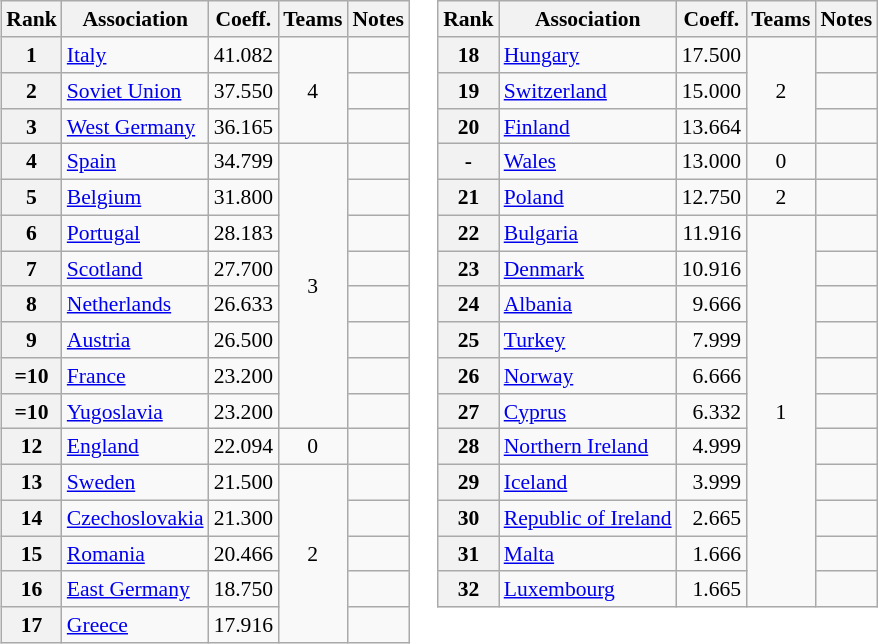<table>
<tr valign=top style="font-size:90%">
<td><br><table class="wikitable">
<tr>
<th>Rank</th>
<th>Association</th>
<th>Coeff.</th>
<th>Teams</th>
<th>Notes</th>
</tr>
<tr>
<th>1</th>
<td> <a href='#'>Italy</a></td>
<td align="right">41.082</td>
<td rowspan="3" style="text-align:center">4</td>
<td></td>
</tr>
<tr>
<th>2</th>
<td> <a href='#'>Soviet Union</a></td>
<td align="right">37.550</td>
<td></td>
</tr>
<tr>
<th>3</th>
<td> <a href='#'>West Germany</a></td>
<td align="right">36.165</td>
<td></td>
</tr>
<tr>
<th>4</th>
<td> <a href='#'>Spain</a></td>
<td align="right">34.799</td>
<td rowspan="8" style="text-align:center">3</td>
<td></td>
</tr>
<tr>
<th>5</th>
<td> <a href='#'>Belgium</a></td>
<td align="right">31.800</td>
<td></td>
</tr>
<tr>
<th>6</th>
<td> <a href='#'>Portugal</a></td>
<td align="right">28.183</td>
<td></td>
</tr>
<tr>
<th>7</th>
<td> <a href='#'>Scotland</a></td>
<td align="right">27.700</td>
<td></td>
</tr>
<tr>
<th>8</th>
<td> <a href='#'>Netherlands</a></td>
<td align="right">26.633</td>
<td></td>
</tr>
<tr>
<th>9</th>
<td> <a href='#'>Austria</a></td>
<td align="right">26.500</td>
<td></td>
</tr>
<tr>
<th>=10</th>
<td> <a href='#'>France</a></td>
<td align="right">23.200</td>
<td></td>
</tr>
<tr>
<th>=10</th>
<td> <a href='#'>Yugoslavia</a></td>
<td align="right">23.200</td>
<td></td>
</tr>
<tr>
<th>12</th>
<td> <a href='#'>England</a></td>
<td align="right">22.094</td>
<td style="text-align:center">0</td>
<td></td>
</tr>
<tr>
<th>13</th>
<td> <a href='#'>Sweden</a></td>
<td align="right">21.500</td>
<td rowspan="5" style="text-align:center">2</td>
<td></td>
</tr>
<tr>
<th>14</th>
<td> <a href='#'>Czechoslovakia</a></td>
<td align="right">21.300</td>
<td></td>
</tr>
<tr>
<th>15</th>
<td> <a href='#'>Romania</a></td>
<td align="right">20.466</td>
<td></td>
</tr>
<tr>
<th>16</th>
<td> <a href='#'>East Germany</a></td>
<td align="right">18.750</td>
<td></td>
</tr>
<tr>
<th>17</th>
<td> <a href='#'>Greece</a></td>
<td align="right">17.916</td>
<td></td>
</tr>
</table>
</td>
<td><br><table class="wikitable">
<tr>
<th>Rank</th>
<th>Association</th>
<th>Coeff.</th>
<th>Teams</th>
<th>Notes</th>
</tr>
<tr>
<th>18</th>
<td> <a href='#'>Hungary</a></td>
<td align="right">17.500</td>
<td rowspan="3" style="text-align:center">2</td>
<td></td>
</tr>
<tr>
<th>19</th>
<td> <a href='#'>Switzerland</a></td>
<td align="right">15.000</td>
<td></td>
</tr>
<tr>
<th>20</th>
<td> <a href='#'>Finland</a></td>
<td align="right">13.664</td>
<td></td>
</tr>
<tr>
<th>-</th>
<td> <a href='#'>Wales</a></td>
<td align="right">13.000</td>
<td style="text-align:center">0</td>
<td></td>
</tr>
<tr>
<th>21</th>
<td> <a href='#'>Poland</a></td>
<td align="right">12.750</td>
<td style="text-align:center">2</td>
<td></td>
</tr>
<tr>
<th>22</th>
<td> <a href='#'>Bulgaria</a></td>
<td align="right">11.916</td>
<td rowspan="11" style="text-align:center">1</td>
<td></td>
</tr>
<tr>
<th>23</th>
<td> <a href='#'>Denmark</a></td>
<td align="right">10.916</td>
<td></td>
</tr>
<tr>
<th>24</th>
<td> <a href='#'>Albania</a></td>
<td align="right">9.666</td>
<td></td>
</tr>
<tr>
<th>25</th>
<td> <a href='#'>Turkey</a></td>
<td align="right">7.999</td>
<td></td>
</tr>
<tr>
<th>26</th>
<td> <a href='#'>Norway</a></td>
<td align="right">6.666</td>
<td></td>
</tr>
<tr>
<th>27</th>
<td> <a href='#'>Cyprus</a></td>
<td align="right">6.332</td>
<td></td>
</tr>
<tr>
<th>28</th>
<td> <a href='#'>Northern Ireland</a></td>
<td align="right">4.999</td>
<td></td>
</tr>
<tr>
<th>29</th>
<td> <a href='#'>Iceland</a></td>
<td align="right">3.999</td>
<td></td>
</tr>
<tr>
<th>30</th>
<td> <a href='#'>Republic of Ireland</a></td>
<td align="right">2.665</td>
<td></td>
</tr>
<tr>
<th>31</th>
<td> <a href='#'>Malta</a></td>
<td align="right">1.666</td>
<td></td>
</tr>
<tr>
<th>32</th>
<td> <a href='#'>Luxembourg</a></td>
<td align="right">1.665</td>
<td></td>
</tr>
</table>
</td>
</tr>
</table>
